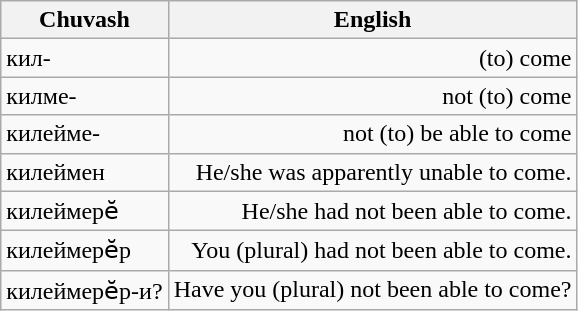<table class="wikitable">
<tr>
<th>Chuvash</th>
<th>English</th>
</tr>
<tr>
<td>кил-</td>
<td align="right">(to) come</td>
</tr>
<tr>
<td>килме-</td>
<td align="right">not (to) come</td>
</tr>
<tr>
<td>килейме-</td>
<td align="right">not (to) be able to come</td>
</tr>
<tr>
<td>килеймен</td>
<td align="right">He/she was apparently unable to come.</td>
</tr>
<tr>
<td>килеймерӗ</td>
<td align="right">He/she had not been able to come.</td>
</tr>
<tr>
<td>килеймерӗр</td>
<td align="right">You (plural) had not been able to come.</td>
</tr>
<tr>
<td>килеймерӗр-и?</td>
<td align="right">Have you (plural) not been able to come?</td>
</tr>
</table>
